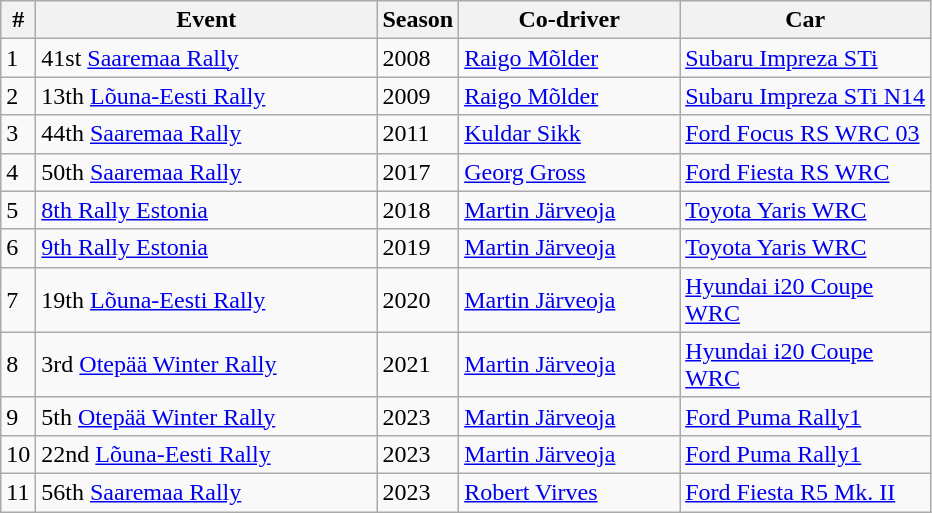<table class="wikitable">
<tr>
<th style="width:1px"> # </th>
<th style="width:220px">Event</th>
<th style="width:20px">Season</th>
<th style="width:140px">Co-driver</th>
<th style="width:160px">Car</th>
</tr>
<tr>
<td>1</td>
<td> 41st <a href='#'>Saaremaa Rally</a></td>
<td>2008</td>
<td> <a href='#'>Raigo Mõlder</a></td>
<td><a href='#'>Subaru Impreza STi</a></td>
</tr>
<tr>
<td>2</td>
<td> 13th <a href='#'>Lõuna-Eesti Rally</a></td>
<td>2009</td>
<td> <a href='#'>Raigo Mõlder</a></td>
<td><a href='#'>Subaru Impreza STi N14</a></td>
</tr>
<tr>
<td>3</td>
<td> 44th <a href='#'>Saaremaa Rally</a></td>
<td>2011</td>
<td> <a href='#'>Kuldar Sikk</a></td>
<td><a href='#'>Ford Focus RS WRC 03</a></td>
</tr>
<tr>
<td>4</td>
<td> 50th <a href='#'>Saaremaa Rally</a></td>
<td>2017</td>
<td> <a href='#'>Georg Gross</a></td>
<td><a href='#'>Ford Fiesta RS WRC</a></td>
</tr>
<tr>
<td>5</td>
<td> <a href='#'>8th Rally Estonia</a></td>
<td>2018</td>
<td> <a href='#'>Martin Järveoja</a></td>
<td><a href='#'>Toyota Yaris WRC</a></td>
</tr>
<tr>
<td>6</td>
<td> <a href='#'>9th Rally Estonia</a></td>
<td>2019</td>
<td> <a href='#'>Martin Järveoja</a></td>
<td><a href='#'>Toyota Yaris WRC</a></td>
</tr>
<tr>
<td>7</td>
<td> 19th <a href='#'>Lõuna-Eesti Rally</a></td>
<td>2020</td>
<td> <a href='#'>Martin Järveoja</a></td>
<td><a href='#'>Hyundai i20 Coupe WRC</a></td>
</tr>
<tr>
<td>8</td>
<td> 3rd <a href='#'>Otepää Winter Rally</a></td>
<td>2021</td>
<td> <a href='#'>Martin Järveoja</a></td>
<td><a href='#'>Hyundai i20 Coupe WRC</a></td>
</tr>
<tr>
<td>9</td>
<td> 5th <a href='#'>Otepää Winter Rally</a></td>
<td>2023</td>
<td> <a href='#'>Martin Järveoja</a></td>
<td><a href='#'>Ford Puma Rally1</a></td>
</tr>
<tr>
<td>10</td>
<td> 22nd <a href='#'>Lõuna-Eesti Rally</a></td>
<td>2023</td>
<td> <a href='#'>Martin Järveoja</a></td>
<td><a href='#'>Ford Puma Rally1</a></td>
</tr>
<tr>
<td>11</td>
<td> 56th <a href='#'>Saaremaa Rally</a></td>
<td>2023</td>
<td> <a href='#'>Robert Virves</a></td>
<td><a href='#'>Ford Fiesta R5 Mk. II</a></td>
</tr>
</table>
